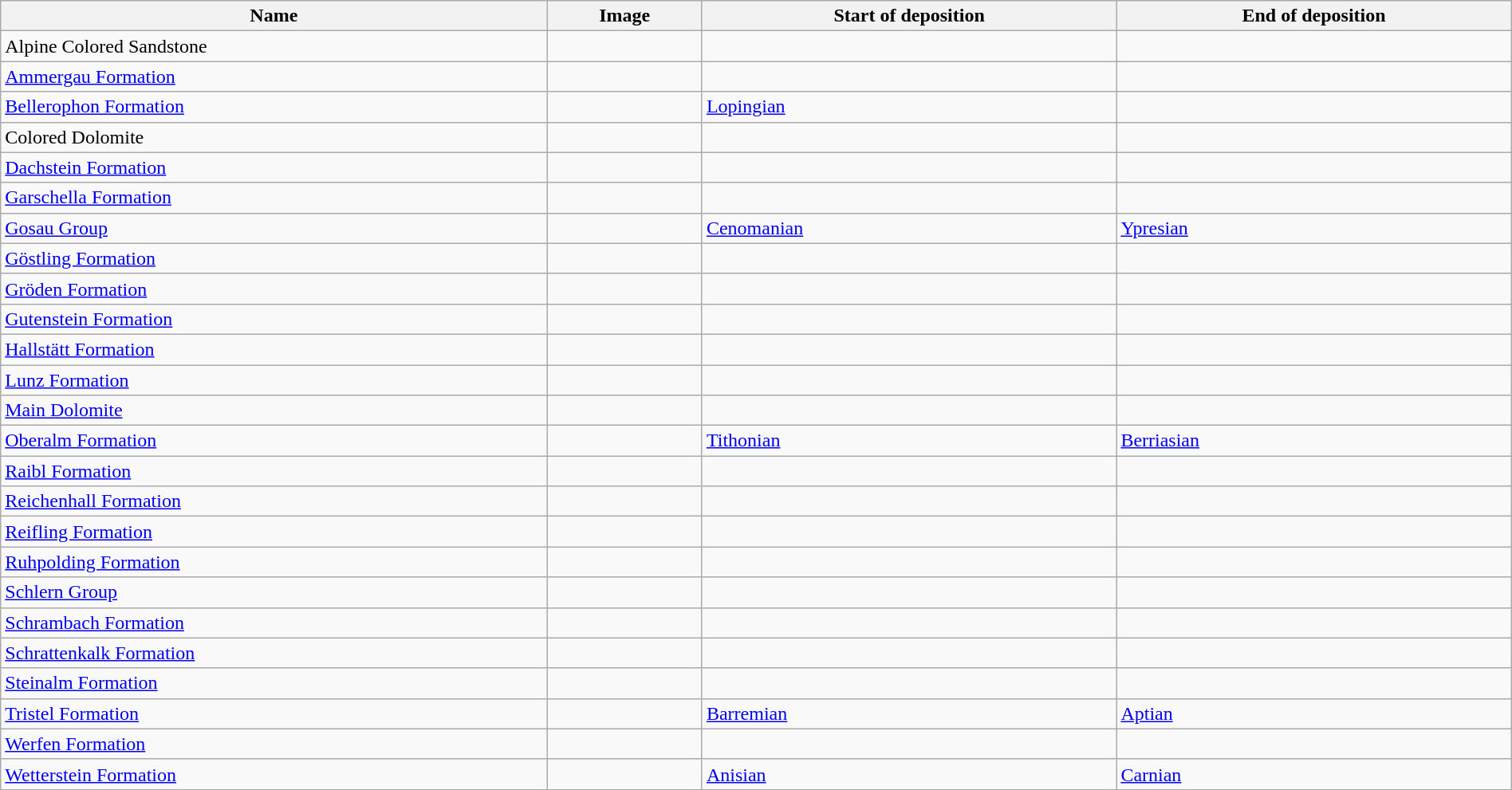<table class='wikitable sortable' style='width:100%'>
<tr>
<th>Name</th>
<th>Image</th>
<th>Start of deposition</th>
<th>End of deposition</th>
</tr>
<tr>
<td>Alpine Colored Sandstone</td>
<td></td>
<td></td>
<td></td>
</tr>
<tr>
<td><a href='#'>Ammergau Formation</a></td>
<td></td>
<td></td>
<td></td>
</tr>
<tr>
<td><a href='#'>Bellerophon Formation</a></td>
<td></td>
<td><a href='#'>Lopingian</a></td>
<td></td>
</tr>
<tr>
<td>Colored Dolomite</td>
<td></td>
<td></td>
<td></td>
</tr>
<tr>
<td><a href='#'>Dachstein Formation</a></td>
<td></td>
<td></td>
<td></td>
</tr>
<tr>
<td><a href='#'>Garschella Formation</a></td>
<td></td>
<td></td>
<td></td>
</tr>
<tr>
<td><a href='#'>Gosau Group</a></td>
<td></td>
<td><a href='#'>Cenomanian</a></td>
<td><a href='#'>Ypresian</a></td>
</tr>
<tr>
<td><a href='#'>Göstling Formation</a></td>
<td></td>
<td></td>
<td></td>
</tr>
<tr>
<td><a href='#'>Gröden Formation</a></td>
<td></td>
<td></td>
<td></td>
</tr>
<tr>
<td><a href='#'>Gutenstein Formation</a></td>
<td></td>
<td></td>
<td></td>
</tr>
<tr>
<td><a href='#'>Hallstätt Formation</a></td>
<td></td>
<td></td>
<td></td>
</tr>
<tr>
<td><a href='#'>Lunz Formation</a></td>
<td></td>
<td></td>
<td></td>
</tr>
<tr>
<td><a href='#'>Main Dolomite</a></td>
<td></td>
<td></td>
<td></td>
</tr>
<tr>
<td><a href='#'>Oberalm Formation</a></td>
<td></td>
<td><a href='#'>Tithonian</a></td>
<td><a href='#'>Berriasian</a></td>
</tr>
<tr>
<td><a href='#'>Raibl Formation</a></td>
<td></td>
<td></td>
<td></td>
</tr>
<tr>
<td><a href='#'>Reichenhall Formation</a></td>
<td></td>
<td></td>
<td></td>
</tr>
<tr>
<td><a href='#'>Reifling Formation</a></td>
<td></td>
<td></td>
<td></td>
</tr>
<tr>
<td><a href='#'>Ruhpolding Formation</a></td>
<td></td>
<td></td>
<td></td>
</tr>
<tr>
<td><a href='#'>Schlern Group</a></td>
<td></td>
<td></td>
<td></td>
</tr>
<tr>
<td><a href='#'>Schrambach Formation</a></td>
<td></td>
<td></td>
<td></td>
</tr>
<tr>
<td><a href='#'>Schrattenkalk Formation</a></td>
<td></td>
<td></td>
<td></td>
</tr>
<tr>
<td><a href='#'>Steinalm Formation</a></td>
<td></td>
<td></td>
<td></td>
</tr>
<tr>
<td><a href='#'>Tristel Formation</a></td>
<td></td>
<td><a href='#'>Barremian</a></td>
<td><a href='#'>Aptian</a></td>
</tr>
<tr>
<td><a href='#'>Werfen Formation</a></td>
<td></td>
<td></td>
<td></td>
</tr>
<tr>
<td><a href='#'>Wetterstein Formation</a></td>
<td></td>
<td><a href='#'>Anisian</a></td>
<td><a href='#'>Carnian</a></td>
</tr>
</table>
